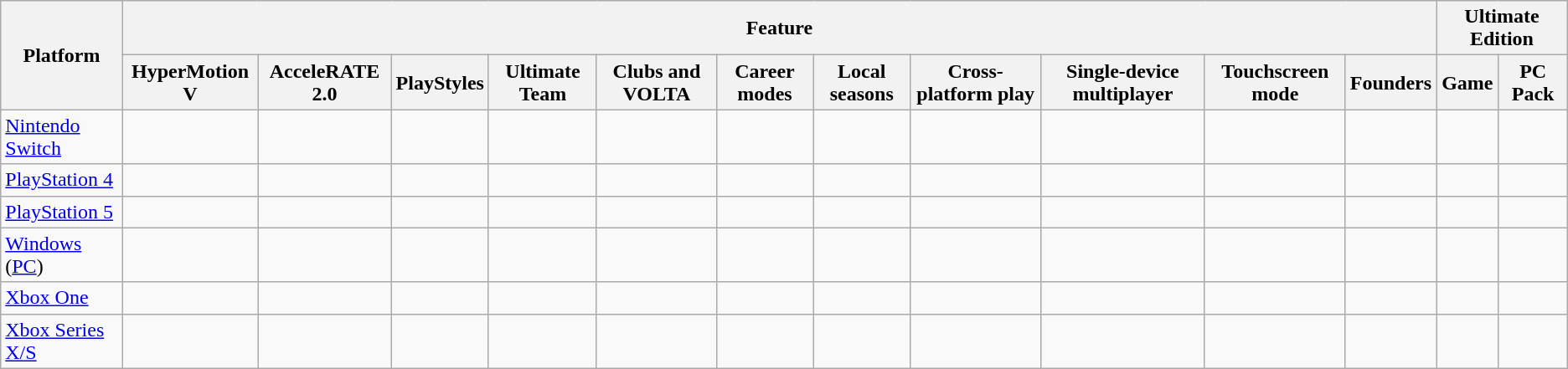<table class="wikitable mw-collapsible">
<tr>
<th rowspan="2">Platform</th>
<th colspan="11">Feature</th>
<th colspan="2">Ultimate Edition</th>
</tr>
<tr>
<th>HyperMotion V</th>
<th>AcceleRATE 2.0</th>
<th>PlayStyles</th>
<th>Ultimate Team</th>
<th>Clubs and VOLTA</th>
<th>Career modes</th>
<th>Local seasons</th>
<th>Cross-platform play</th>
<th>Single-device multiplayer</th>
<th>Touchscreen mode</th>
<th>Founders</th>
<th>Game</th>
<th>PC Pack</th>
</tr>
<tr>
<td><a href='#'>Nintendo Switch</a></td>
<td></td>
<td></td>
<td></td>
<td></td>
<td></td>
<td></td>
<td></td>
<td></td>
<td></td>
<td></td>
<td></td>
<td></td>
<td></td>
</tr>
<tr>
<td><a href='#'>PlayStation 4</a></td>
<td></td>
<td></td>
<td></td>
<td></td>
<td></td>
<td></td>
<td></td>
<td></td>
<td></td>
<td></td>
<td></td>
<td></td>
<td></td>
</tr>
<tr>
<td><a href='#'>PlayStation 5</a></td>
<td></td>
<td></td>
<td></td>
<td></td>
<td></td>
<td></td>
<td></td>
<td></td>
<td></td>
<td></td>
<td></td>
<td></td>
<td></td>
</tr>
<tr>
<td><a href='#'>Windows</a> (<a href='#'>PC</a>)</td>
<td></td>
<td></td>
<td></td>
<td></td>
<td></td>
<td></td>
<td></td>
<td></td>
<td></td>
<td></td>
<td></td>
<td></td>
<td></td>
</tr>
<tr>
<td><a href='#'>Xbox One</a></td>
<td></td>
<td></td>
<td></td>
<td></td>
<td></td>
<td></td>
<td></td>
<td></td>
<td></td>
<td></td>
<td></td>
<td></td>
<td></td>
</tr>
<tr>
<td><a href='#'>Xbox Series X/S</a></td>
<td></td>
<td></td>
<td></td>
<td></td>
<td></td>
<td></td>
<td></td>
<td></td>
<td></td>
<td></td>
<td></td>
<td></td>
<td></td>
</tr>
</table>
